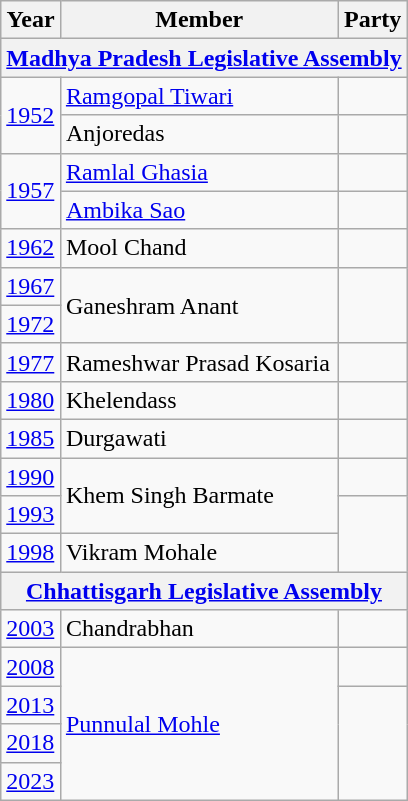<table class="wikitable sortable">
<tr>
<th>Year</th>
<th>Member</th>
<th colspan="2">Party</th>
</tr>
<tr>
<th colspan=4><a href='#'>Madhya Pradesh Legislative Assembly</a></th>
</tr>
<tr>
<td rowspan=2><a href='#'>1952</a></td>
<td><a href='#'>Ramgopal Tiwari</a></td>
<td></td>
</tr>
<tr>
<td>Anjoredas</td>
</tr>
<tr>
<td rowspan=2><a href='#'>1957</a></td>
<td><a href='#'>Ramlal Ghasia</a></td>
<td></td>
</tr>
<tr>
<td><a href='#'>Ambika Sao</a></td>
</tr>
<tr>
<td><a href='#'>1962</a></td>
<td>Mool Chand</td>
<td></td>
</tr>
<tr>
<td><a href='#'>1967</a></td>
<td rowspan=2>Ganeshram Anant</td>
</tr>
<tr>
<td><a href='#'>1972</a></td>
</tr>
<tr>
<td><a href='#'>1977</a></td>
<td>Rameshwar Prasad Kosaria</td>
<td></td>
</tr>
<tr>
<td><a href='#'>1980</a></td>
<td>Khelendass</td>
<td></td>
</tr>
<tr>
<td><a href='#'>1985</a></td>
<td>Durgawati</td>
<td></td>
</tr>
<tr>
<td><a href='#'>1990</a></td>
<td rowspan=2>Khem Singh Barmate</td>
<td></td>
</tr>
<tr>
<td><a href='#'>1993</a></td>
</tr>
<tr>
<td><a href='#'>1998</a></td>
<td>Vikram Mohale</td>
</tr>
<tr>
<th colspan=4><a href='#'>Chhattisgarh Legislative Assembly</a></th>
</tr>
<tr>
<td><a href='#'>2003</a></td>
<td>Chandrabhan</td>
<td></td>
</tr>
<tr>
<td><a href='#'>2008</a></td>
<td rowspan="4"><a href='#'>Punnulal Mohle</a></td>
<td></td>
</tr>
<tr>
<td><a href='#'>2013</a></td>
</tr>
<tr>
<td><a href='#'>2018</a></td>
</tr>
<tr>
<td><a href='#'>2023</a></td>
</tr>
</table>
